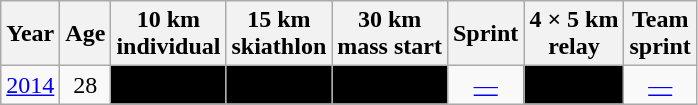<table class="wikitable" style="text-align: center;">
<tr>
<th scope="col">Year</th>
<th scope="col">Age</th>
<th scope="col">10 km<br>individual</th>
<th scope="col">15 km<br>skiathlon</th>
<th scope="col">30 km<br>mass start</th>
<th scope="col">Sprint</th>
<th scope="col">4 × 5 km<br>relay</th>
<th scope="col">Team<br>sprint</th>
</tr>
<tr>
<td><a href='#'>2014</a></td>
<td>28</td>
<td style="background:#000; color:#fff;"><a href='#'><span></span></a></td>
<td style="background:#000; color:#fff;"><a href='#'><span></span></a></td>
<td style="background:#000; color:#fff;"><a href='#'><span></span></a></td>
<td><a href='#'>—</a></td>
<td style="background:#000; color:#fff;"><a href='#'><span></span></a></td>
<td><a href='#'>—</a></td>
</tr>
</table>
